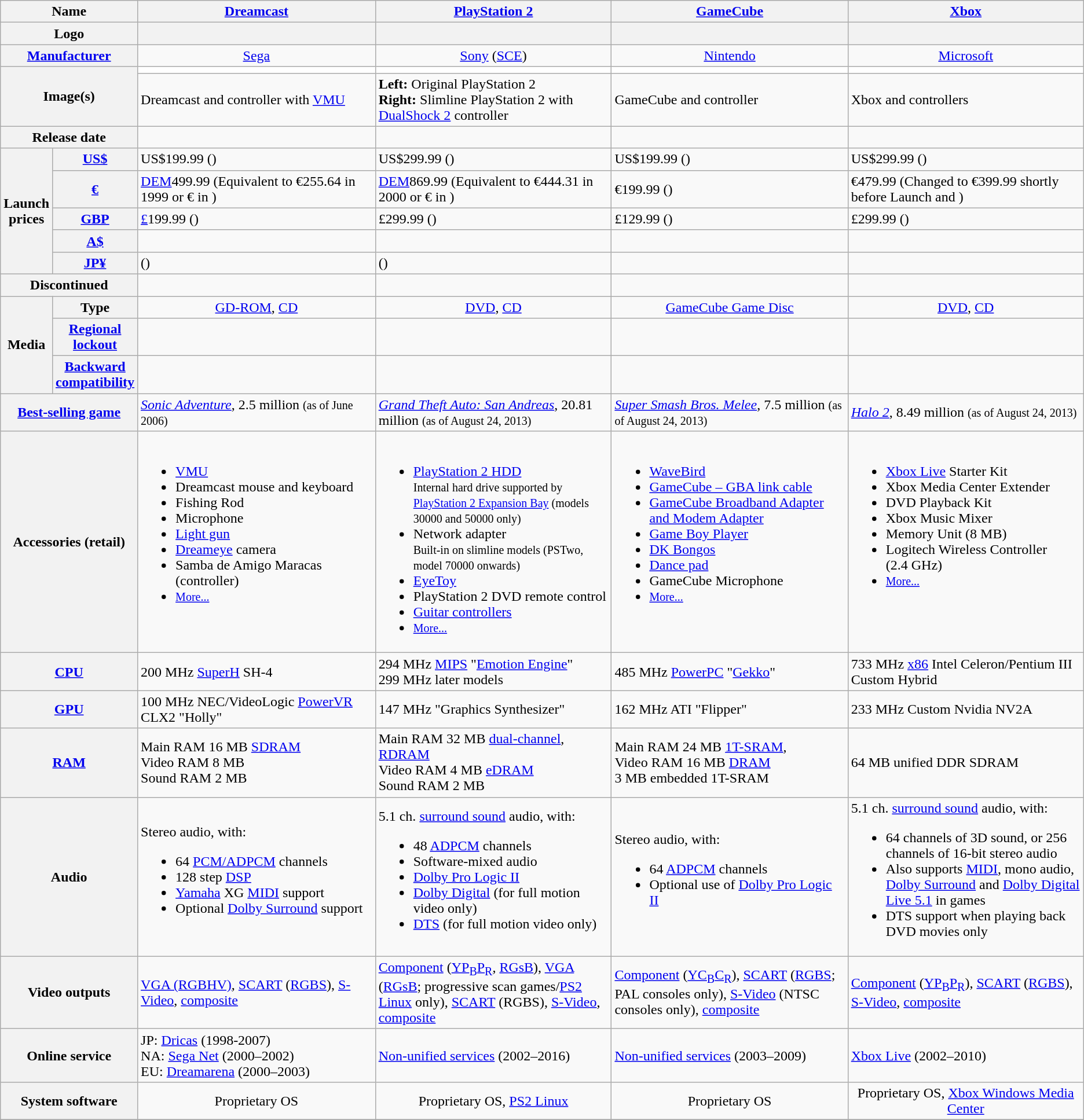<table class="wikitable">
<tr>
<th colspan="2" style="width: 8%">Name</th>
<th style="width: 23%;"><a href='#'>Dreamcast</a></th>
<th style="width: 23%;"><a href='#'>PlayStation 2</a></th>
<th style="width: 23%;"><a href='#'>GameCube</a></th>
<th style="width: 23%;"><a href='#'>Xbox</a></th>
</tr>
<tr>
<th colspan="2">Logo</th>
<th></th>
<th></th>
<th></th>
<th></th>
</tr>
<tr style="text-align:center;">
<th colspan="2"><a href='#'>Manufacturer</a></th>
<td><a href='#'>Sega</a></td>
<td><a href='#'>Sony</a> (<a href='#'>SCE</a>)</td>
<td><a href='#'>Nintendo</a></td>
<td><a href='#'>Microsoft</a></td>
</tr>
<tr style="text-align:center;">
<th colspan="2" rowspan="2">Image(s)</th>
<td style="background: white;"></td>
<td style="background: white;"></td>
<td style="background: white;"></td>
<td style="background: white;"></td>
</tr>
<tr>
<td>Dreamcast and controller with <a href='#'>VMU</a></td>
<td><strong>Left:</strong> Original PlayStation 2<br><strong>Right:</strong> Slimline PlayStation 2 with <a href='#'>DualShock 2</a> controller</td>
<td>GameCube and controller</td>
<td>Xbox and controllers</td>
</tr>
<tr>
<th colspan="2">Release date</th>
<td></td>
<td></td>
<td></td>
<td></td>
</tr>
<tr>
<th rowspan="5">Launch prices</th>
<th><a href='#'>US$</a></th>
<td>US$199.99 ()</td>
<td>US$299.99 ()</td>
<td>US$199.99 ()</td>
<td>US$299.99 ()</td>
</tr>
<tr>
<th><a href='#'>€</a></th>
<td><a href='#'>DEM</a>499.99 (Equivalent to €255.64 in 1999 or € in )</td>
<td><a href='#'>DEM</a>869.99 (Equivalent to €444.31 in 2000 or € in )</td>
<td>€199.99 ()</td>
<td>€479.99 (Changed to €399.99 shortly before Launch and )</td>
</tr>
<tr>
<th><a href='#'>GBP</a></th>
<td><a href='#'>£</a>199.99 ()</td>
<td>£299.99 ()</td>
<td>£129.99 ()</td>
<td>£299.99 ()</td>
</tr>
<tr>
<th><a href='#'>A$</a></th>
<td></td>
<td></td>
<td></td>
<td></td>
</tr>
<tr>
<th><a href='#'>JP¥</a></th>
<td> ()</td>
<td> ()</td>
<td></td>
<td></td>
</tr>
<tr>
<th colspan="2">Discontinued</th>
<td></td>
<td></td>
<td></td>
<td></td>
</tr>
<tr style="text-align:center;">
<th rowspan="3">Media</th>
<th>Type</th>
<td><a href='#'>GD-ROM</a>, <a href='#'>CD</a></td>
<td><a href='#'>DVD</a>, <a href='#'>CD</a></td>
<td><a href='#'>GameCube Game Disc</a></td>
<td><a href='#'>DVD</a>, <a href='#'>CD</a></td>
</tr>
<tr style="text-align:center;">
<th><a href='#'>Regional lockout</a></th>
<td></td>
<td></td>
<td></td>
<td></td>
</tr>
<tr style="text-align:center;">
<th><a href='#'>Backward compatibility</a></th>
<td></td>
<td></td>
<td></td>
<td></td>
</tr>
<tr>
<th colspan="2"><a href='#'>Best-selling game</a></th>
<td><em><a href='#'>Sonic Adventure</a></em>, 2.5 million <small>(as of June 2006)</small></td>
<td><em><a href='#'>Grand Theft Auto: San Andreas</a></em>, 20.81 million <small>(as of August 24, 2013)</small></td>
<td><em><a href='#'>Super Smash Bros. Melee</a></em>, 7.5 million <small>(as of August 24, 2013)</small></td>
<td><em><a href='#'>Halo 2</a></em>, 8.49 million <small>(as of August 24, 2013)</small></td>
</tr>
<tr>
<th colspan="2">Accessories (retail)</th>
<td style="vertical-align: top"><br><ul><li><a href='#'>VMU</a></li><li>Dreamcast mouse and keyboard</li><li>Fishing Rod</li><li>Microphone</li><li><a href='#'>Light gun</a></li><li><a href='#'>Dreameye</a> camera</li><li>Samba de Amigo Maracas (controller)</li><li><small><a href='#'>More...</a></small></li></ul></td>
<td style="vertical-align: top"><br><ul><li><a href='#'>PlayStation 2 HDD</a><br><small>Internal hard drive supported by <a href='#'>PlayStation 2 Expansion Bay</a> (models 30000 and 50000 only)</small></li><li>Network adapter<br><small>Built-in on slimline models (PSTwo, model 70000 onwards)</small></li><li><a href='#'>EyeToy</a></li><li>PlayStation 2 DVD remote control</li><li><a href='#'>Guitar controllers</a></li><li><small><a href='#'>More...</a></small></li></ul></td>
<td style="vertical-align: top"><br><ul><li><a href='#'>WaveBird</a></li><li><a href='#'>GameCube – GBA link cable</a></li><li><a href='#'>GameCube Broadband Adapter and Modem Adapter</a></li><li><a href='#'>Game Boy Player</a></li><li><a href='#'>DK Bongos</a></li><li><a href='#'>Dance pad</a></li><li>GameCube Microphone</li><li><small><a href='#'>More...</a></small></li></ul></td>
<td style="vertical-align: top"><br><ul><li><a href='#'>Xbox Live</a> Starter Kit</li><li>Xbox Media Center Extender</li><li>DVD Playback Kit</li><li>Xbox Music Mixer</li><li>Memory Unit (8 MB)</li><li>Logitech Wireless Controller (2.4 GHz)</li><li><small><a href='#'>More...</a></small></li></ul></td>
</tr>
<tr>
<th colspan="2"><a href='#'>CPU</a></th>
<td>200 MHz <a href='#'>SuperH</a> SH-4</td>
<td>294 MHz <a href='#'>MIPS</a> "<a href='#'>Emotion Engine</a>" 299 MHz later models</td>
<td>485 MHz <a href='#'>PowerPC</a> "<a href='#'>Gekko</a>"</td>
<td>733 MHz <a href='#'>x86</a> Intel Celeron/Pentium III Custom Hybrid</td>
</tr>
<tr>
<th colspan="2"><a href='#'>GPU</a></th>
<td>100 MHz NEC/VideoLogic <a href='#'>PowerVR</a> CLX2 "Holly"</td>
<td>147 MHz "Graphics Synthesizer"</td>
<td>162 MHz ATI "Flipper"</td>
<td>233 MHz Custom Nvidia NV2A</td>
</tr>
<tr>
<th colspan="2"><a href='#'>RAM</a></th>
<td>Main RAM 16 MB <a href='#'>SDRAM</a><br>Video RAM 8 MB<br>Sound RAM 2 MB</td>
<td>Main RAM 32 MB <a href='#'>dual-channel</a>, <a href='#'>RDRAM</a><br>Video RAM 4 MB <a href='#'>eDRAM</a><br>Sound RAM 2 MB</td>
<td>Main RAM 24 MB <a href='#'>1T-SRAM</a>,<br>Video RAM 16 MB <a href='#'>DRAM</a><br>3 MB embedded 1T-SRAM</td>
<td>64 MB unified DDR SDRAM</td>
</tr>
<tr>
<th colspan="2">Audio</th>
<td>Stereo audio, with:<br><ul><li>64 <a href='#'>PCM/ADPCM</a> channels</li><li>128 step <a href='#'>DSP</a></li><li><a href='#'>Yamaha</a> XG <a href='#'>MIDI</a> support</li><li>Optional <a href='#'>Dolby Surround</a> support</li></ul></td>
<td>5.1 ch. <a href='#'>surround sound</a> audio, with:<br><ul><li>48 <a href='#'>ADPCM</a> channels</li><li>Software-mixed audio</li><li><a href='#'>Dolby Pro Logic II</a></li><li><a href='#'>Dolby Digital</a> (for full motion video only)</li><li><a href='#'>DTS</a> (for full motion video only)</li></ul></td>
<td>Stereo audio, with:<br><ul><li>64 <a href='#'>ADPCM</a> channels</li><li>Optional use of <a href='#'>Dolby Pro Logic II</a></li></ul></td>
<td>5.1 ch. <a href='#'>surround sound</a> audio, with:<br><ul><li>64 channels of 3D sound, or 256 channels of 16-bit stereo audio</li><li>Also supports <a href='#'>MIDI</a>, mono audio, <a href='#'>Dolby Surround</a> and <a href='#'>Dolby Digital Live 5.1</a> in games</li><li>DTS support when playing back DVD movies only</li></ul></td>
</tr>
<tr>
<th colspan="2">Video outputs</th>
<td><a href='#'>VGA (RGBHV)</a>, <a href='#'>SCART</a> (<a href='#'>RGBS</a>), <a href='#'>S-Video</a>, <a href='#'>composite</a></td>
<td><a href='#'>Component</a> (<a href='#'>YP<sub>B</sub>P<sub>R</sub></a>, <a href='#'>RGsB</a>), <a href='#'>VGA</a> (<a href='#'>RGsB</a>; progressive scan games/<a href='#'>PS2 Linux</a> only), <a href='#'>SCART</a> (RGBS), <a href='#'>S-Video</a>, <a href='#'>composite</a></td>
<td><a href='#'>Component</a> (<a href='#'>YC<sub>B</sub>C<sub>R</sub></a>), <a href='#'>SCART</a> (<a href='#'>RGBS</a>; PAL consoles only), <a href='#'>S-Video</a> (NTSC consoles only), <a href='#'>composite</a></td>
<td><a href='#'>Component</a> (<a href='#'>YP<sub>B</sub>P<sub>R</sub></a>), <a href='#'>SCART</a> (<a href='#'>RGBS</a>), <a href='#'>S-Video</a>, <a href='#'>composite</a></td>
</tr>
<tr>
<th colspan="2">Online service</th>
<td>JP: <a href='#'>Dricas</a> (1998-2007)<br>NA: <a href='#'>Sega Net</a> (2000–2002)<br>EU: <a href='#'>Dreamarena</a> (2000–2003)</td>
<td><a href='#'>Non-unified services</a> (2002–2016)</td>
<td><a href='#'>Non-unified services</a> (2003–2009)</td>
<td><a href='#'>Xbox Live</a> (2002–2010)</td>
</tr>
<tr style="text-align:center;">
<th colspan="2">System software</th>
<td>Proprietary OS</td>
<td>Proprietary OS, <a href='#'>PS2 Linux</a></td>
<td>Proprietary OS</td>
<td>Proprietary OS, <a href='#'>Xbox Windows Media Center</a></td>
</tr>
<tr>
</tr>
</table>
